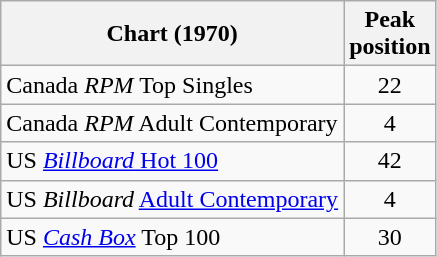<table class="wikitable sortable">
<tr>
<th align="left">Chart (1970)</th>
<th align="left">Peak<br>position</th>
</tr>
<tr>
<td align="left">Canada <em>RPM</em> Top Singles</td>
<td style="text-align:center;">22</td>
</tr>
<tr>
<td align="left">Canada <em>RPM</em> Adult Contemporary</td>
<td style="text-align:center;">4</td>
</tr>
<tr>
<td align="left">US <a href='#'><em>Billboard</em> Hot 100</a></td>
<td style="text-align:center;">42</td>
</tr>
<tr>
<td align="left">US <em>Billboard</em> <a href='#'>Adult Contemporary</a></td>
<td style="text-align:center;">4</td>
</tr>
<tr>
<td align="left">US <a href='#'><em>Cash Box</em></a> Top 100</td>
<td style="text-align:center;">30</td>
</tr>
</table>
